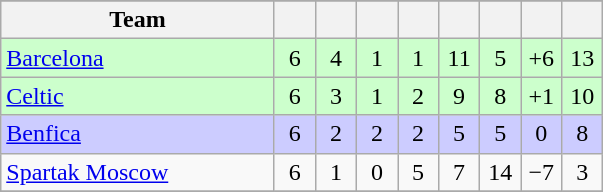<table class="wikitable" style="text-align:center">
<tr>
</tr>
<tr>
<th width="175">Team</th>
<th width="20"></th>
<th width="20"></th>
<th width="20"></th>
<th width="20"></th>
<th width="20"></th>
<th width="20"></th>
<th width="20"></th>
<th width="20"></th>
</tr>
<tr bgcolor="#ccffcc">
<td align=left> <a href='#'>Barcelona</a></td>
<td>6</td>
<td>4</td>
<td>1</td>
<td>1</td>
<td>11</td>
<td>5</td>
<td>+6</td>
<td>13</td>
</tr>
<tr bgcolor="#ccffcc">
<td align=left> <a href='#'>Celtic</a></td>
<td>6</td>
<td>3</td>
<td>1</td>
<td>2</td>
<td>9</td>
<td>8</td>
<td>+1</td>
<td>10</td>
</tr>
<tr bgcolor=#ccccff>
<td align=left> <a href='#'>Benfica</a></td>
<td>6</td>
<td>2</td>
<td>2</td>
<td>2</td>
<td>5</td>
<td>5</td>
<td>0</td>
<td>8</td>
</tr>
<tr bgcolor=>
<td align=left> <a href='#'>Spartak Moscow</a></td>
<td>6</td>
<td>1</td>
<td>0</td>
<td>5</td>
<td>7</td>
<td>14</td>
<td>−7</td>
<td>3</td>
</tr>
<tr>
</tr>
</table>
